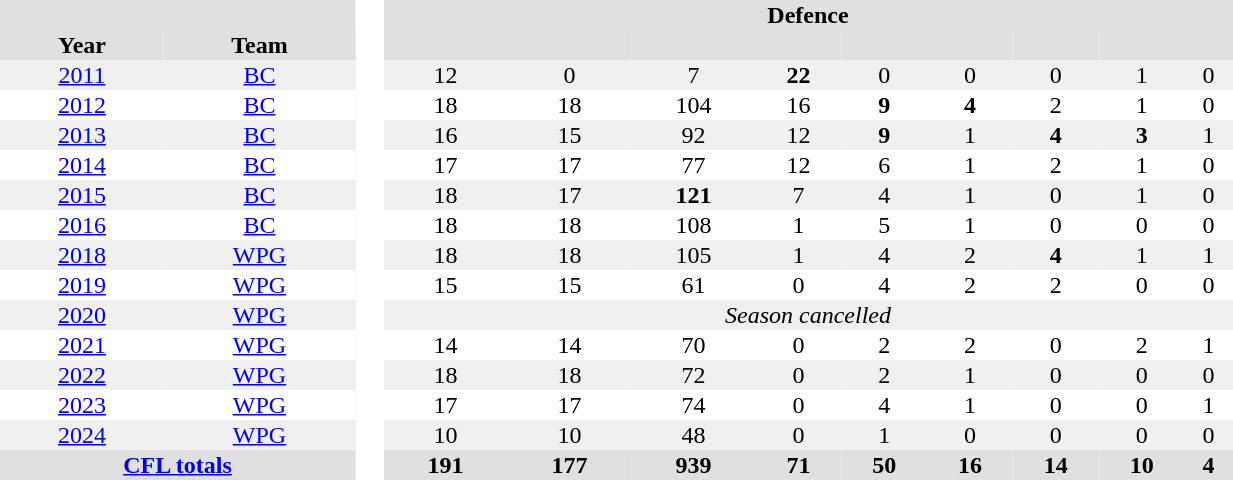<table BORDER="0" CELLPADDING="1" CELLSPACING="0" width="65%" style="text-align:center">
<tr bgcolor="#e0e0e0">
<th colspan="2"></th>
<th rowspan="101" bgcolor="#ffffff"> </th>
<th colspan="9">Defence</th>
</tr>
<tr bgcolor="#e0e0e0">
<th>Year</th>
<th>Team</th>
<th></th>
<th></th>
<th></th>
<th></th>
<th></th>
<th></th>
<th></th>
<th></th>
<th></th>
</tr>
<tr ALIGN="center" bgcolor="#f0f0f0">
<td><a href='#'>2011</a></td>
<td><a href='#'>BC</a></td>
<td>12</td>
<td>0</td>
<td>7</td>
<td><strong>22</strong></td>
<td>0</td>
<td>0</td>
<td>0</td>
<td>1</td>
<td>0</td>
</tr>
<tr>
<td><a href='#'>2012</a></td>
<td><a href='#'>BC</a></td>
<td>18</td>
<td>18</td>
<td>104</td>
<td>16</td>
<td><strong>9</strong></td>
<td><strong>4</strong></td>
<td>2</td>
<td>1</td>
<td>0</td>
</tr>
<tr ALIGN="center" bgcolor="#f0f0f0">
<td><a href='#'>2013</a></td>
<td><a href='#'>BC</a></td>
<td>16</td>
<td>15</td>
<td>92</td>
<td>12</td>
<td><strong>9</strong></td>
<td>1</td>
<td><strong>4</strong></td>
<td><strong>3</strong></td>
<td>1</td>
</tr>
<tr>
<td><a href='#'>2014</a></td>
<td><a href='#'>BC</a></td>
<td>17</td>
<td>17</td>
<td>77</td>
<td>12</td>
<td>6</td>
<td>1</td>
<td>2</td>
<td>1</td>
<td>0</td>
</tr>
<tr ALIGN="center" bgcolor="#f0f0f0">
<td><a href='#'>2015</a></td>
<td><a href='#'>BC</a></td>
<td>18</td>
<td>17</td>
<td><strong>121</strong></td>
<td>7</td>
<td>4</td>
<td>1</td>
<td>0</td>
<td>1</td>
<td>0</td>
</tr>
<tr>
<td><a href='#'>2016</a></td>
<td><a href='#'>BC</a></td>
<td>18</td>
<td>18</td>
<td>108</td>
<td>1</td>
<td>5</td>
<td>1</td>
<td>0</td>
<td>0</td>
<td>0</td>
</tr>
<tr ALIGN="center" bgcolor="#f0f0f0">
<td><a href='#'>2018</a></td>
<td><a href='#'>WPG</a></td>
<td>18</td>
<td>18</td>
<td>105</td>
<td>1</td>
<td>4</td>
<td>2</td>
<td><strong>4</strong></td>
<td>1</td>
<td>1</td>
</tr>
<tr ALIGN="center">
<td><a href='#'>2019</a></td>
<td><a href='#'>WPG</a></td>
<td>15</td>
<td>15</td>
<td>61</td>
<td>0</td>
<td>4</td>
<td>2</td>
<td>2</td>
<td>0</td>
<td>0</td>
</tr>
<tr ALIGN="center" bgcolor="#f0f0f0">
<td><a href='#'>2020</a></td>
<td><a href='#'>WPG</a></td>
<td colspan="10"><em>Season cancelled</em></td>
</tr>
<tr ALIGN="center">
<td><a href='#'>2021</a></td>
<td><a href='#'>WPG</a></td>
<td>14</td>
<td>14</td>
<td>70</td>
<td>0</td>
<td>2</td>
<td>2</td>
<td>0</td>
<td>2</td>
<td>1</td>
</tr>
<tr ALIGN="center" bgcolor="#f0f0f0">
<td><a href='#'>2022</a></td>
<td><a href='#'>WPG</a></td>
<td>18</td>
<td>18</td>
<td>72</td>
<td>0</td>
<td>2</td>
<td>1</td>
<td>0</td>
<td>0</td>
<td>0</td>
</tr>
<tr ALIGN="center">
<td><a href='#'>2023</a></td>
<td><a href='#'>WPG</a></td>
<td>17</td>
<td>17</td>
<td>74</td>
<td>0</td>
<td>4</td>
<td>1</td>
<td>0</td>
<td>0</td>
<td>1</td>
</tr>
<tr ALIGN="center" bgcolor="#f0f0f0">
<td><a href='#'>2024</a></td>
<td><a href='#'>WPG</a></td>
<td>10</td>
<td>10</td>
<td>48</td>
<td>0</td>
<td>1</td>
<td>0</td>
<td>0</td>
<td>0</td>
<td>0</td>
</tr>
<tr bgcolor="#e0e0e0">
<th colspan="2"><a href='#'>CFL totals</a></th>
<th>191</th>
<th>177</th>
<th>939</th>
<th>71</th>
<th>50</th>
<th>16</th>
<th>14</th>
<th>10</th>
<th>4</th>
</tr>
</table>
